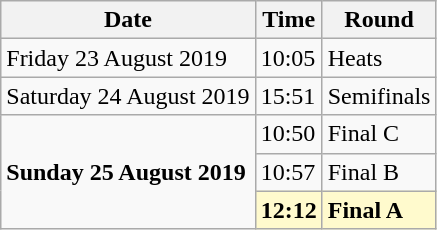<table class="wikitable">
<tr>
<th>Date</th>
<th>Time</th>
<th>Round</th>
</tr>
<tr>
<td>Friday 23 August 2019</td>
<td>10:05</td>
<td>Heats</td>
</tr>
<tr>
<td>Saturday 24 August 2019</td>
<td>15:51</td>
<td>Semifinals</td>
</tr>
<tr>
<td rowspan=3><strong>Sunday 25 August 2019</strong></td>
<td>10:50</td>
<td>Final C</td>
</tr>
<tr>
<td>10:57</td>
<td>Final B</td>
</tr>
<tr>
<td style=background:lemonchiffon><strong>12:12</strong></td>
<td style=background:lemonchiffon><strong>Final A</strong></td>
</tr>
</table>
